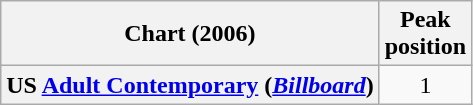<table class="wikitable plainrowheaders" style="text-align:center">
<tr>
<th scope="col">Chart (2006)</th>
<th scope="col">Peak<br>position</th>
</tr>
<tr>
<th scope="row">US <a href='#'>Adult Contemporary</a> (<em><a href='#'>Billboard</a></em>)</th>
<td>1</td>
</tr>
</table>
